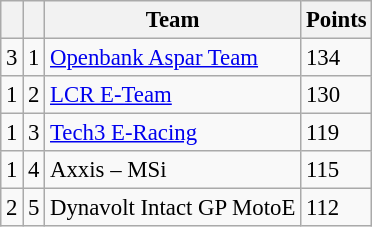<table class="wikitable" style="font-size: 95%;">
<tr>
<th></th>
<th></th>
<th>Team</th>
<th>Points</th>
</tr>
<tr>
<td> 3</td>
<td align=center>1</td>
<td> <a href='#'>Openbank Aspar Team</a></td>
<td align=left>134</td>
</tr>
<tr>
<td> 1</td>
<td align=center>2</td>
<td> <a href='#'>LCR E-Team</a></td>
<td align=left>130</td>
</tr>
<tr>
<td> 1</td>
<td align=center>3</td>
<td> <a href='#'>Tech3 E-Racing</a></td>
<td align=left>119</td>
</tr>
<tr>
<td> 1</td>
<td align=center>4</td>
<td> Axxis – MSi</td>
<td align=left>115</td>
</tr>
<tr>
<td> 2</td>
<td align=center>5</td>
<td> Dynavolt Intact GP MotoE</td>
<td align=left>112</td>
</tr>
</table>
